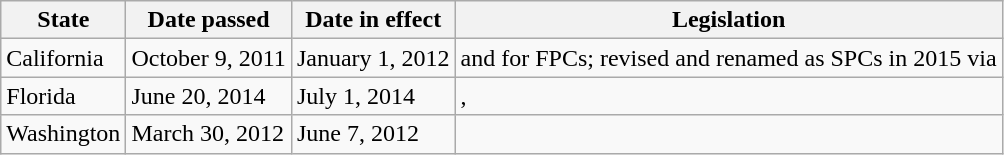<table class="wikitable sortable mw-datatable static-row-numbers sticky-table-head sticky-table-col1" style="text-align: left">
<tr>
<th>State</th>
<th>Date passed</th>
<th>Date in effect</th>
<th>Legislation</th>
</tr>
<tr>
<td>California</td>
<td>October 9, 2011</td>
<td>January 1, 2012</td>
<td> and  for FPCs; revised and renamed as SPCs in 2015 via </td>
</tr>
<tr>
<td>Florida</td>
<td>June 20, 2014</td>
<td>July 1, 2014</td>
<td>, </td>
</tr>
<tr>
<td>Washington</td>
<td>March 30, 2012</td>
<td>June 7, 2012</td>
<td> </td>
</tr>
</table>
